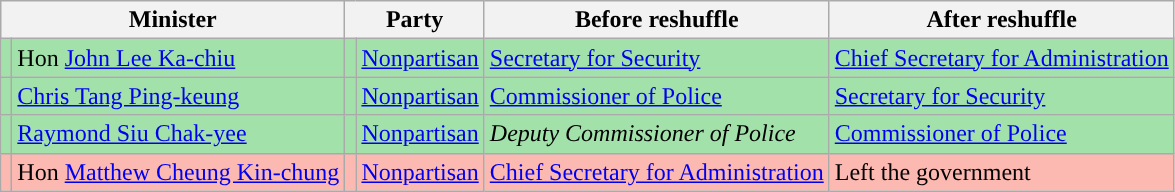<table class="wikitable">
<tr>
<th colspan="2">Minister</th>
<th colspan="2">Party</th>
<th>Before reshuffle</th>
<th>After reshuffle</th>
</tr>
<tr style="background:#A2E2AA">
<td></td>
<td>Hon <a href='#'>John Lee Ka-chiu</a> </td>
<td></td>
<td><a href='#'>Nonpartisan</a></td>
<td><a href='#'>Secretary for Security</a></td>
<td><a href='#'>Chief Secretary for Administration</a></td>
</tr>
<tr style="background:#A2E2AA">
<td></td>
<td><a href='#'>Chris Tang Ping-keung</a> </td>
<td bgcolor=></td>
<td><a href='#'>Nonpartisan</a></td>
<td><a href='#'>Commissioner of Police</a></td>
<td><a href='#'>Secretary for Security</a></td>
</tr>
<tr style="background:#A2E2AA">
<td></td>
<td><a href='#'>Raymond Siu Chak-yee</a> </td>
<td bgcolor=></td>
<td><a href='#'>Nonpartisan</a></td>
<td><em>Deputy Commissioner of Police</em></td>
<td><a href='#'>Commissioner of Police</a></td>
</tr>
<tr style="background:#FBB9B2">
<td></td>
<td>Hon <a href='#'>Matthew Cheung Kin-chung</a> </td>
<td></td>
<td><a href='#'>Nonpartisan</a></td>
<td><a href='#'>Chief Secretary for Administration</a></td>
<td>Left the government</td>
</tr>
</table>
